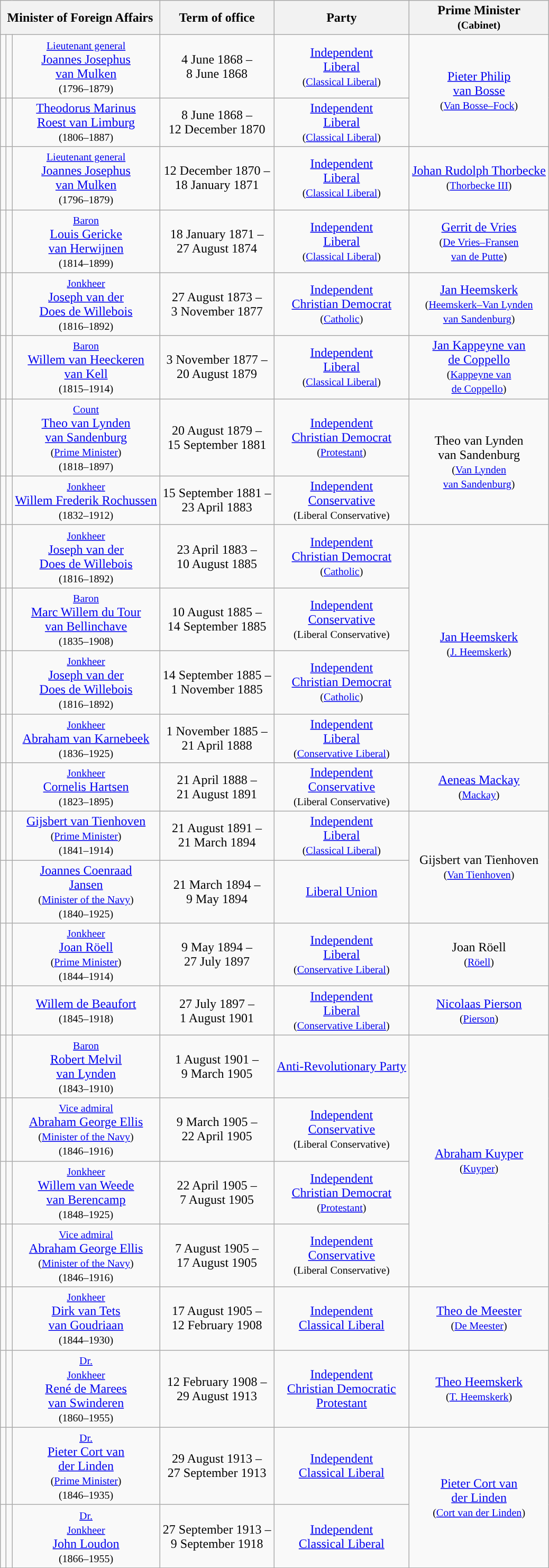<table class="wikitable" style="text-align:center">
<tr>
<th colspan=3>Minister of Foreign Affairs</th>
<th>Term of office</th>
<th>Party</th>
<th>Prime Minister <br> <small>(Cabinet)</small></th>
</tr>
<tr>
<td style="background:"></td>
<td></td>
<td><small><a href='#'>Lieutenant general</a></small> <br> <a href='#'>Joannes Josephus <br> van Mulken</a> <br> <small>(1796–1879)</small></td>
<td>4 June 1868 – <br> 8 June 1868 <br> </td>
<td><a href='#'>Independent <br> Liberal</a> <br> <small>(<a href='#'>Classical Liberal</a>)</small></td>
<td rowspan=3><a href='#'>Pieter Philip <br> van Bosse</a> <br> <small>(<a href='#'>Van Bosse–Fock</a>)</small> <br></td>
</tr>
<tr>
<td style="background:"></td>
<td></td>
<td><a href='#'>Theodorus Marinus <br> Roest van Limburg</a> <br> <small>(1806–1887)</small></td>
<td>8 June 1868 – <br> 12 December 1870 <br> </td>
<td><a href='#'>Independent <br> Liberal</a> <br> <small>(<a href='#'>Classical Liberal</a>)</small></td>
</tr>
<tr>
<td rowspan=2 style="background:"></td>
<td rowspan=2></td>
<td rowspan=2><small><a href='#'>Lieutenant general</a></small> <br> <a href='#'>Joannes Josephus <br> van Mulken</a> <br> <small>(1796–1879)</small></td>
<td rowspan=2>12 December 1870 – <br> 18 January 1871 <br> </td>
<td rowspan=2><a href='#'>Independent <br> Liberal</a> <br> <small>(<a href='#'>Classical Liberal</a>)</small></td>
</tr>
<tr>
<td rowspan=2><a href='#'>Johan Rudolph Thorbecke</a> <br> <small>(<a href='#'>Thorbecke III</a>)</small> <br></td>
</tr>
<tr>
<td rowspan=2 style="background:"></td>
<td rowspan=2></td>
<td rowspan=2><small><a href='#'>Baron</a></small> <br> <a href='#'>Louis Gericke <br> van Herwijnen</a> <br> <small>(1814–1899)</small></td>
<td rowspan=2>18 January 1871 – <br> 27 August 1874</td>
<td rowspan=2><a href='#'>Independent <br> Liberal</a> <br> <small>(<a href='#'>Classical Liberal</a>)</small></td>
</tr>
<tr>
<td><a href='#'>Gerrit de Vries</a> <br> <small>(<a href='#'>De Vries–Fransen <br> van de Putte</a>)</small> <br></td>
</tr>
<tr>
<td style="background:"></td>
<td></td>
<td><small><a href='#'>Jonkheer</a></small> <br> <a href='#'>Joseph van der <br> Does de Willebois</a> <br> <small>(1816–1892)</small></td>
<td>27 August 1873 – <br> 3 November 1877</td>
<td><a href='#'>Independent <br> Christian Democrat</a> <br> <small>(<a href='#'>Catholic</a>)</small></td>
<td><a href='#'>Jan Heemskerk</a> <br> <small>(<a href='#'>Heemskerk–Van Lynden <br> van Sandenburg</a>)</small> <br></td>
</tr>
<tr>
<td style="background:"></td>
<td></td>
<td><small><a href='#'>Baron</a></small> <br> <a href='#'>Willem van Heeckeren <br> van Kell</a> <br> <small>(1815–1914)</small></td>
<td>3 November 1877 – <br> 20 August 1879</td>
<td><a href='#'>Independent <br> Liberal</a> <br> <small>(<a href='#'>Classical Liberal</a>)</small></td>
<td><a href='#'>Jan Kappeyne van <br> de Coppello</a> <br> <small>(<a href='#'>Kappeyne van <br> de Coppello</a>)</small> <br></td>
</tr>
<tr>
<td style="background:"></td>
<td></td>
<td><small><a href='#'>Count</a></small> <br> <a href='#'>Theo van Lynden <br> van Sandenburg</a> <br> <small>(<a href='#'>Prime Minister</a>)</small> <br> <small>(1818–1897)</small></td>
<td>20 August 1879 – <br> 15 September 1881 <br> </td>
<td><a href='#'>Independent <br> Christian Democrat</a> <br> <small>(<a href='#'>Protestant</a>)</small></td>
<td rowspan=2>Theo van Lynden <br> van Sandenburg <br> <small>(<a href='#'>Van Lynden <br> van Sandenburg</a>)</small> <br></td>
</tr>
<tr>
<td style="background:"></td>
<td></td>
<td><small><a href='#'>Jonkheer</a></small> <br> <a href='#'>Willem Frederik Rochussen</a> <br> <small>(1832–1912)</small></td>
<td>15 September 1881 – <br> 23 April 1883</td>
<td><a href='#'>Independent <br> Conservative</a> <br> <small>(Liberal Conservative)</small></td>
</tr>
<tr>
<td style="background:"></td>
<td></td>
<td><small><a href='#'>Jonkheer</a></small> <br> <a href='#'>Joseph van der <br> Does de Willebois</a> <br> <small>(1816–1892)</small></td>
<td>23 April 1883 – <br> 10 August 1885 <br> </td>
<td><a href='#'>Independent <br> Christian Democrat</a> <br> <small>(<a href='#'>Catholic</a>)</small></td>
<td rowspan=4><a href='#'>Jan Heemskerk</a> <br> <small>(<a href='#'>J. Heemskerk</a>)</small> <br></td>
</tr>
<tr>
<td style="background:"></td>
<td></td>
<td><small><a href='#'>Baron</a></small> <br> <a href='#'>Marc Willem du Tour <br> van Bellinchave</a> <br> <small>(1835–1908)</small></td>
<td>10 August 1885 – <br> 14 September 1885 <br> </td>
<td><a href='#'>Independent <br> Conservative</a> <br> <small>(Liberal Conservative)</small></td>
</tr>
<tr>
<td style="background:"></td>
<td></td>
<td><small><a href='#'>Jonkheer</a></small> <br> <a href='#'>Joseph van der <br> Does de Willebois</a> <br> <small>(1816–1892)</small></td>
<td>14 September 1885 – <br> 1 November 1885 <br> </td>
<td><a href='#'>Independent <br> Christian Democrat</a> <br> <small>(<a href='#'>Catholic</a>)</small></td>
</tr>
<tr>
<td style="background:"></td>
<td></td>
<td><small><a href='#'>Jonkheer</a></small> <br> <a href='#'>Abraham van Karnebeek</a> <br> <small>(1836–1925)</small></td>
<td>1 November 1885 – <br> 21 April 1888</td>
<td><a href='#'>Independent <br> Liberal</a> <br> <small>(<a href='#'>Conservative Liberal</a>)</small></td>
</tr>
<tr>
<td style="background:"></td>
<td></td>
<td><small><a href='#'>Jonkheer</a></small> <br> <a href='#'>Cornelis Hartsen</a> <br> <small>(1823–1895)</small></td>
<td>21 April 1888 – <br> 21 August 1891</td>
<td><a href='#'>Independent <br> Conservative</a> <br> <small>(Liberal Conservative)</small></td>
<td><a href='#'>Aeneas Mackay</a> <br> <small>(<a href='#'>Mackay</a>)</small> <br></td>
</tr>
<tr>
<td style="background:"></td>
<td></td>
<td><a href='#'>Gijsbert van Tienhoven</a> <br> <small>(<a href='#'>Prime Minister</a>)</small> <br> <small>(1841–1914)</small></td>
<td>21 August 1891 – <br> 21 March 1894 <br> </td>
<td><a href='#'>Independent <br> Liberal</a> <br> <small>(<a href='#'>Classical Liberal</a>)</small></td>
<td rowspan=2>Gijsbert van Tienhoven <br> <small>(<a href='#'>Van Tienhoven</a>)</small> <br></td>
</tr>
<tr>
<td style="background:"></td>
<td></td>
<td><a href='#'>Joannes Coenraad <br> Jansen</a> <br> <small>(<a href='#'>Minister of the Navy</a>)</small> <br> <small>(1840–1925)</small></td>
<td>21 March 1894 – <br> 9 May 1894 <br> </td>
<td><a href='#'>Liberal Union</a></td>
</tr>
<tr>
<td style="background:"></td>
<td></td>
<td><small><a href='#'>Jonkheer</a></small> <br> <a href='#'>Joan Röell</a> <br> <small>(<a href='#'>Prime Minister</a>)</small> <br> <small>(1844–1914)</small></td>
<td>9 May 1894 – <br> 27 July 1897</td>
<td><a href='#'>Independent <br> Liberal</a> <br> <small>(<a href='#'>Conservative Liberal</a>)</small></td>
<td>Joan Röell <br> <small>(<a href='#'>Röell</a>)</small> <br></td>
</tr>
<tr>
<td style="background:"></td>
<td></td>
<td><a href='#'>Willem de Beaufort</a> <br> <small>(1845–1918)</small></td>
<td>27 July 1897 – <br> 1 August 1901</td>
<td><a href='#'>Independent <br> Liberal</a> <br> <small>(<a href='#'>Conservative Liberal</a>)</small></td>
<td><a href='#'>Nicolaas Pierson</a> <br> <small>(<a href='#'>Pierson</a>)</small> <br></td>
</tr>
<tr>
<td style="background:"></td>
<td></td>
<td><small><a href='#'>Baron</a></small> <br> <a href='#'>Robert Melvil <br> van Lynden</a> <br> <small>(1843–1910)</small></td>
<td>1 August 1901 – <br> 9 March 1905 <br> </td>
<td><a href='#'>Anti-Revolutionary Party</a></td>
<td rowspan=4><a href='#'>Abraham Kuyper</a> <br> <small>(<a href='#'>Kuyper</a>)</small> <br></td>
</tr>
<tr>
<td style="background:"></td>
<td></td>
<td><small><a href='#'>Vice admiral</a></small> <br> <a href='#'>Abraham George Ellis</a> <br> <small>(<a href='#'>Minister of the Navy</a>)</small> <br> <small>(1846–1916)</small></td>
<td>9 March 1905 – <br> 22 April 1905 <br> </td>
<td><a href='#'>Independent <br> Conservative</a> <br> <small>(Liberal Conservative)</small></td>
</tr>
<tr>
<td style="background:"></td>
<td></td>
<td><small><a href='#'>Jonkheer</a></small> <br> <a href='#'>Willem van Weede <br> van Berencamp</a> <br> <small>(1848–1925)</small></td>
<td>22 April 1905 – <br> 7 August 1905 <br> </td>
<td><a href='#'>Independent <br> Christian Democrat</a> <br> <small>(<a href='#'>Protestant</a>)</small></td>
</tr>
<tr>
<td style="background:"></td>
<td></td>
<td><small><a href='#'>Vice admiral</a></small> <br> <a href='#'>Abraham George Ellis</a> <br> <small>(<a href='#'>Minister of the Navy</a>)</small> <br> <small>(1846–1916)</small></td>
<td>7 August 1905 – <br> 17 August 1905 <br> </td>
<td><a href='#'>Independent <br> Conservative</a> <br> <small>(Liberal Conservative)</small></td>
</tr>
<tr>
<td style="background:"></td>
<td></td>
<td><small><a href='#'>Jonkheer</a></small> <br> <a href='#'>Dirk van Tets <br> van Goudriaan</a> <br> <small>(1844–1930)</small></td>
<td>17 August 1905 – <br> 12 February 1908</td>
<td><a href='#'>Independent</a> <br> <a href='#'>Classical Liberal</a></td>
<td><a href='#'>Theo de Meester</a> <br> <small>(<a href='#'>De Meester</a>)</small> <br></td>
</tr>
<tr>
<td style="background:"></td>
<td></td>
<td><small><a href='#'>Dr.</a></small> <br> <small><a href='#'>Jonkheer</a></small> <br> <a href='#'>René de Marees <br> van Swinderen</a> <br> <small>(1860–1955)</small></td>
<td>12 February 1908 – <br> 29 August 1913</td>
<td><a href='#'>Independent</a> <br> <a href='#'>Christian Democratic <br> Protestant</a></td>
<td><a href='#'>Theo Heemskerk</a> <br> <small>(<a href='#'>T. Heemskerk</a>)</small> <br></td>
</tr>
<tr>
<td style="background:"></td>
<td></td>
<td><small><a href='#'>Dr.</a></small> <br> <a href='#'>Pieter Cort van <br> der Linden</a> <br> <small>(<a href='#'>Prime Minister</a>)</small> <br> <small>(1846–1935)</small></td>
<td>29 August 1913 – <br> 27 September 1913 <br> </td>
<td><a href='#'>Independent</a> <br> <a href='#'>Classical Liberal</a></td>
<td rowspan=2><a href='#'>Pieter Cort van <br> der Linden</a> <br> <small>(<a href='#'>Cort van der Linden</a>)</small> <br></td>
</tr>
<tr>
<td style="background:"></td>
<td></td>
<td><small><a href='#'>Dr.</a></small> <br> <small><a href='#'>Jonkheer</a></small> <br> <a href='#'>John Loudon</a> <br> <small>(1866–1955)</small></td>
<td>27 September 1913 – <br> 9 September 1918</td>
<td><a href='#'>Independent</a> <br> <a href='#'>Classical Liberal</a></td>
</tr>
<tr>
</tr>
</table>
